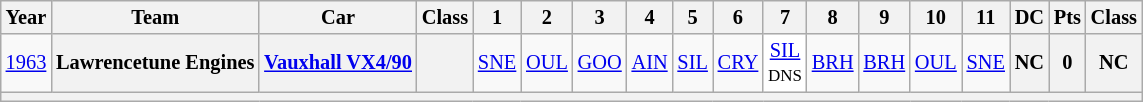<table class="wikitable" style="text-align:center; font-size:85%">
<tr>
<th>Year</th>
<th>Team</th>
<th>Car</th>
<th>Class</th>
<th>1</th>
<th>2</th>
<th>3</th>
<th>4</th>
<th>5</th>
<th>6</th>
<th>7</th>
<th>8</th>
<th>9</th>
<th>10</th>
<th>11</th>
<th>DC</th>
<th>Pts</th>
<th>Class</th>
</tr>
<tr>
<td><a href='#'>1963</a></td>
<th>Lawrencetune Engines</th>
<th><a href='#'>Vauxhall VX4/90</a></th>
<th><span></span></th>
<td><a href='#'>SNE</a></td>
<td><a href='#'>OUL</a></td>
<td><a href='#'>GOO</a></td>
<td><a href='#'>AIN</a></td>
<td><a href='#'>SIL</a></td>
<td><a href='#'>CRY</a></td>
<td style="background:#FFFFFF;"><a href='#'>SIL</a><br><small>DNS</small></td>
<td><a href='#'>BRH</a></td>
<td><a href='#'>BRH</a></td>
<td><a href='#'>OUL</a></td>
<td><a href='#'>SNE</a></td>
<th>NC</th>
<th>0</th>
<th>NC</th>
</tr>
<tr>
<th colspan="18"></th>
</tr>
</table>
